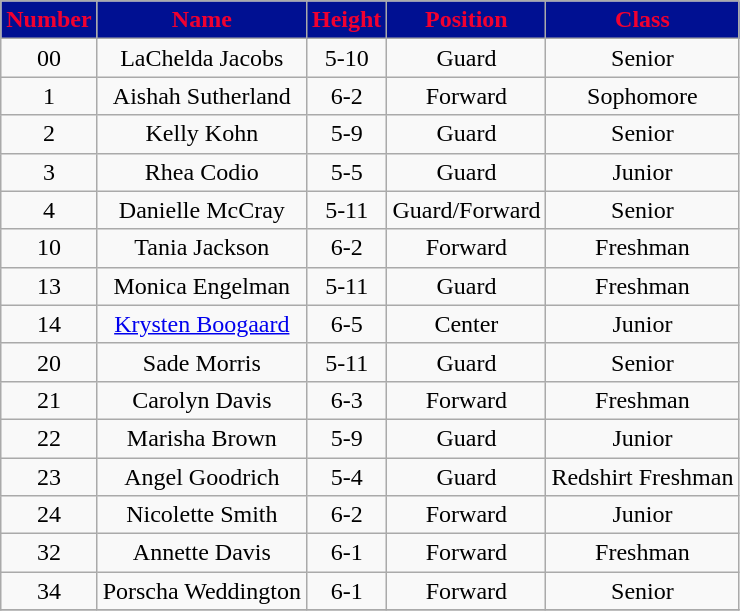<table class="wikitable" style="text-align:center">
<tr>
<th style="background:#001092;color:#F20030;">Number</th>
<th style="background:#001092;color:#F20030;">Name</th>
<th style="background:#001092;color:#F20030;">Height</th>
<th style="background:#001092;color:#F20030;">Position</th>
<th style="background:#001092;color:#F20030;">Class</th>
</tr>
<tr>
<td>00</td>
<td>LaChelda Jacobs</td>
<td>5-10</td>
<td>Guard</td>
<td>Senior</td>
</tr>
<tr>
<td>1</td>
<td>Aishah Sutherland</td>
<td>6-2</td>
<td>Forward</td>
<td>Sophomore</td>
</tr>
<tr>
<td>2</td>
<td>Kelly Kohn</td>
<td>5-9</td>
<td>Guard</td>
<td>Senior</td>
</tr>
<tr>
<td>3</td>
<td>Rhea Codio</td>
<td>5-5</td>
<td>Guard</td>
<td>Junior</td>
</tr>
<tr>
<td>4</td>
<td>Danielle McCray</td>
<td>5-11</td>
<td>Guard/Forward</td>
<td>Senior</td>
</tr>
<tr>
<td>10</td>
<td>Tania Jackson</td>
<td>6-2</td>
<td>Forward</td>
<td>Freshman</td>
</tr>
<tr>
<td>13</td>
<td>Monica Engelman</td>
<td>5-11</td>
<td>Guard</td>
<td>Freshman</td>
</tr>
<tr>
<td>14</td>
<td><a href='#'>Krysten Boogaard</a></td>
<td>6-5</td>
<td>Center</td>
<td>Junior</td>
</tr>
<tr>
<td>20</td>
<td>Sade Morris</td>
<td>5-11</td>
<td>Guard</td>
<td>Senior</td>
</tr>
<tr>
<td>21</td>
<td>Carolyn Davis</td>
<td>6-3</td>
<td>Forward</td>
<td>Freshman</td>
</tr>
<tr>
<td>22</td>
<td>Marisha Brown</td>
<td>5-9</td>
<td>Guard</td>
<td>Junior</td>
</tr>
<tr>
<td>23</td>
<td>Angel Goodrich</td>
<td>5-4</td>
<td>Guard</td>
<td>Redshirt Freshman</td>
</tr>
<tr>
<td>24</td>
<td>Nicolette Smith</td>
<td>6-2</td>
<td>Forward</td>
<td>Junior</td>
</tr>
<tr>
<td>32</td>
<td>Annette Davis</td>
<td>6-1</td>
<td>Forward</td>
<td>Freshman</td>
</tr>
<tr>
<td>34</td>
<td>Porscha Weddington</td>
<td>6-1</td>
<td>Forward</td>
<td>Senior</td>
</tr>
<tr>
</tr>
</table>
